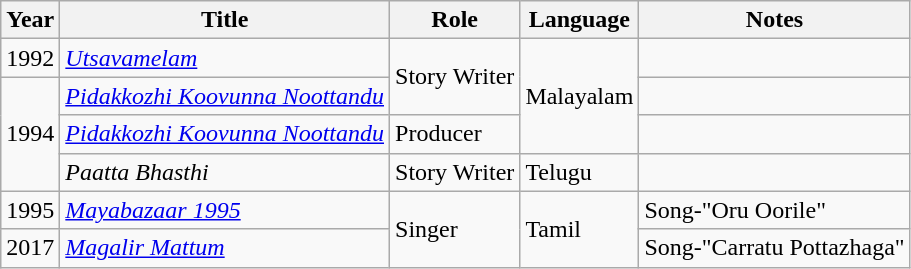<table class="wikitable sortable">
<tr>
<th scope="col">Year</th>
<th scope="col">Title</th>
<th scope="col">Role</th>
<th scope="col">Language</th>
<th scope="col" class="unsortable">Notes</th>
</tr>
<tr>
<td>1992</td>
<td><em><a href='#'>Utsavamelam</a></em></td>
<td rowspan="2">Story Writer</td>
<td rowspan="3">Malayalam</td>
<td></td>
</tr>
<tr>
<td rowspan="3">1994</td>
<td><em><a href='#'>Pidakkozhi Koovunna Noottandu</a></em></td>
<td></td>
</tr>
<tr>
<td><em><a href='#'>Pidakkozhi Koovunna Noottandu</a></em></td>
<td>Producer</td>
<td></td>
</tr>
<tr>
<td><em>Paatta Bhasthi</em></td>
<td>Story Writer</td>
<td>Telugu</td>
<td></td>
</tr>
<tr>
<td>1995</td>
<td><em><a href='#'>Mayabazaar 1995</a></em></td>
<td rowspan="2">Singer</td>
<td rowspan="2">Tamil</td>
<td>Song-"Oru Oorile"</td>
</tr>
<tr>
<td>2017</td>
<td><em><a href='#'>Magalir Mattum</a></em></td>
<td>Song-"Carratu Pottazhaga"</td>
</tr>
</table>
